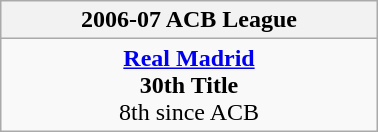<table class="wikitable" style="margin: 0 auto; width: 20%;">
<tr>
<th>2006-07 ACB League</th>
</tr>
<tr>
<td align=center><strong><a href='#'>Real Madrid</a></strong><br><strong>30th Title</strong> <br>8th since ACB</td>
</tr>
</table>
